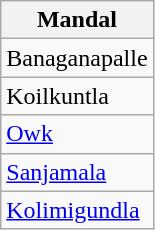<table class="wikitable sortable static-row-numbers static-row-header-hash">
<tr>
<th>Mandal</th>
</tr>
<tr>
<td>Banaganapalle</td>
</tr>
<tr>
<td>Koilkuntla</td>
</tr>
<tr>
<td><a href='#'>Owk</a></td>
</tr>
<tr>
<td><a href='#'>Sanjamala</a></td>
</tr>
<tr>
<td><a href='#'>Kolimigundla</a></td>
</tr>
</table>
